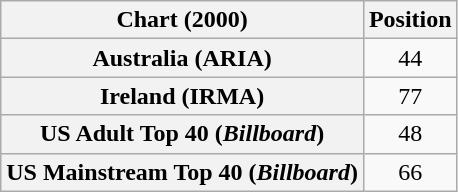<table class="wikitable sortable plainrowheaders" style="text-align:center">
<tr>
<th>Chart (2000)</th>
<th>Position</th>
</tr>
<tr>
<th scope="row">Australia (ARIA)</th>
<td>44</td>
</tr>
<tr>
<th scope="row">Ireland (IRMA)</th>
<td>77</td>
</tr>
<tr>
<th scope="row">US Adult Top 40 (<em>Billboard</em>)</th>
<td>48</td>
</tr>
<tr>
<th scope="row">US Mainstream Top 40 (<em>Billboard</em>)</th>
<td>66</td>
</tr>
</table>
